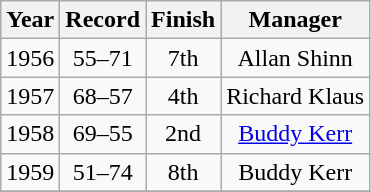<table class="wikitable">
<tr style="background: #F2F2F2;">
<th>Year</th>
<th>Record</th>
<th>Finish</th>
<th>Manager</th>
</tr>
<tr align=center>
<td>1956</td>
<td>55–71</td>
<td>7th</td>
<td>Allan Shinn</td>
</tr>
<tr align=center>
<td>1957</td>
<td>68–57</td>
<td>4th</td>
<td>Richard Klaus</td>
</tr>
<tr align=center>
<td>1958</td>
<td>69–55</td>
<td>2nd</td>
<td><a href='#'>Buddy Kerr</a></td>
</tr>
<tr align=center>
<td>1959</td>
<td>51–74</td>
<td>8th</td>
<td>Buddy Kerr</td>
</tr>
<tr align=center>
</tr>
</table>
